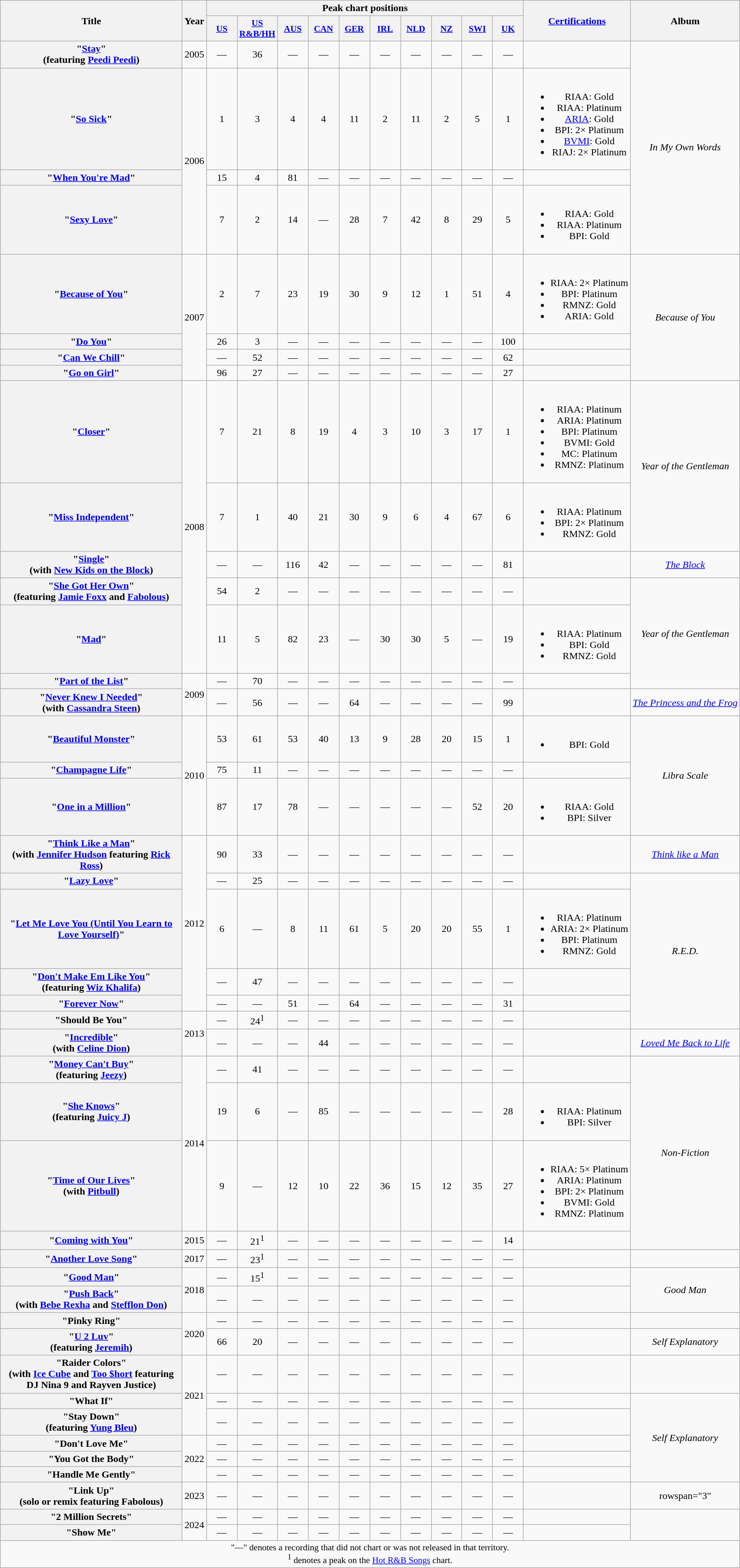<table class="wikitable plainrowheaders" style="text-align:center;">
<tr>
<th scope="col" rowspan="2" style="width:18em;">Title</th>
<th scope="col" rowspan="2">Year</th>
<th scope="col" colspan="10">Peak chart positions</th>
<th scope="col" rowspan="2"><a href='#'>Certifications</a></th>
<th scope="col" rowspan="2">Album</th>
</tr>
<tr>
<th scope="col" style="width:3em;font-size:90%;"><a href='#'>US</a><br></th>
<th scope="col" style="width:3em;font-size:90%;"><a href='#'>US<br>R&B/HH</a><br></th>
<th scope="col" style="width:3em;font-size:90%;"><a href='#'>AUS</a><br></th>
<th scope="col" style="width:3em;font-size:90%;"><a href='#'>CAN</a><br></th>
<th scope="col" style="width:3em;font-size:90%;"><a href='#'>GER</a><br></th>
<th scope="col" style="width:3em;font-size:90%;"><a href='#'>IRL</a><br></th>
<th scope="col" style="width:3em;font-size:90%;"><a href='#'>NLD</a><br></th>
<th scope="col" style="width:3em;font-size:90%;"><a href='#'>NZ</a><br></th>
<th scope="col" style="width:3em;font-size:90%;"><a href='#'>SWI</a><br></th>
<th scope="col" style="width:3em;font-size:90%;"><a href='#'>UK</a><br></th>
</tr>
<tr>
<th scope="row">"<a href='#'>Stay</a>"<br><span>(featuring <a href='#'>Peedi Peedi</a>)</span></th>
<td>2005</td>
<td>—</td>
<td>36</td>
<td>—</td>
<td>—</td>
<td>—</td>
<td>—</td>
<td>—</td>
<td>—</td>
<td>—</td>
<td>—</td>
<td></td>
<td rowspan="4"><em>In My Own Words</em></td>
</tr>
<tr>
<th scope="row">"<a href='#'>So Sick</a>"</th>
<td rowspan="3">2006</td>
<td>1</td>
<td>3</td>
<td>4</td>
<td>4</td>
<td>11</td>
<td>2</td>
<td>11</td>
<td>2</td>
<td>5</td>
<td>1</td>
<td><br><ul><li>RIAA: Gold</li><li>RIAA: Platinum </li><li><a href='#'>ARIA</a>: Gold</li><li>BPI: 2× Platinum</li><li><a href='#'>BVMI</a>: Gold</li><li>RIAJ: 2× Platinum</li></ul></td>
</tr>
<tr>
<th scope="row">"<a href='#'>When You're Mad</a>"</th>
<td>15</td>
<td>4</td>
<td>81</td>
<td>—</td>
<td>—</td>
<td>—</td>
<td>—</td>
<td>—</td>
<td>—</td>
<td>—</td>
<td></td>
</tr>
<tr>
<th scope="row">"<a href='#'>Sexy Love</a>"</th>
<td>7</td>
<td>2</td>
<td>14</td>
<td>—</td>
<td>28</td>
<td>7</td>
<td>42</td>
<td>8</td>
<td>29</td>
<td>5</td>
<td><br><ul><li>RIAA: Gold</li><li>RIAA: Platinum </li><li>BPI: Gold</li></ul></td>
</tr>
<tr>
<th scope="row">"<a href='#'>Because of You</a>"</th>
<td rowspan="4">2007</td>
<td>2</td>
<td>7</td>
<td>23</td>
<td>19</td>
<td>30</td>
<td>9</td>
<td>12</td>
<td>1</td>
<td>51</td>
<td>4</td>
<td><br><ul><li>RIAA: 2× Platinum</li><li>BPI: Platinum</li><li>RMNZ: Gold</li><li>ARIA: Gold</li></ul></td>
<td rowspan="4"><em>Because of You</em></td>
</tr>
<tr>
<th scope="row">"<a href='#'>Do You</a>"</th>
<td>26</td>
<td>3</td>
<td>—</td>
<td>—</td>
<td>—</td>
<td>—</td>
<td>—</td>
<td>—</td>
<td>—</td>
<td>100</td>
<td></td>
</tr>
<tr>
<th scope="row">"<a href='#'>Can We Chill</a>"</th>
<td>—</td>
<td>52</td>
<td>—</td>
<td>—</td>
<td>—</td>
<td>—</td>
<td>—</td>
<td>—</td>
<td>—</td>
<td>62</td>
<td></td>
</tr>
<tr>
<th scope="row">"<a href='#'>Go on Girl</a>"</th>
<td>96</td>
<td>27</td>
<td>—</td>
<td>—</td>
<td>—</td>
<td>—</td>
<td>—</td>
<td>—</td>
<td>—</td>
<td>27</td>
<td></td>
</tr>
<tr>
<th scope="row">"<a href='#'>Closer</a>"</th>
<td rowspan="5">2008</td>
<td>7</td>
<td>21</td>
<td>8</td>
<td>19</td>
<td>4</td>
<td>3</td>
<td>10</td>
<td>3</td>
<td>17</td>
<td>1</td>
<td><br><ul><li>RIAA: Platinum</li><li>ARIA: Platinum</li><li>BPI: Platinum</li><li>BVMI: Gold</li><li>MC: Platinum</li><li>RMNZ: Platinum</li></ul></td>
<td rowspan="2"><em>Year of the Gentleman</em></td>
</tr>
<tr>
<th scope="row">"<a href='#'>Miss Independent</a>"</th>
<td>7</td>
<td>1</td>
<td>40</td>
<td>21</td>
<td>30</td>
<td>9</td>
<td>6</td>
<td>4</td>
<td>67</td>
<td>6</td>
<td><br><ul><li>RIAA: Platinum</li><li>BPI: 2× Platinum</li><li>RMNZ: Gold</li></ul></td>
</tr>
<tr>
<th scope="row">"<a href='#'>Single</a>"<br><span>(with <a href='#'>New Kids on the Block</a>)</span></th>
<td>—</td>
<td>—</td>
<td>116</td>
<td>42</td>
<td>—</td>
<td>—</td>
<td>—</td>
<td>—</td>
<td>—</td>
<td>81</td>
<td></td>
<td><em><a href='#'>The Block</a></em></td>
</tr>
<tr>
<th scope="row">"<a href='#'>She Got Her Own</a>"<br><span>(featuring <a href='#'>Jamie Foxx</a> and <a href='#'>Fabolous</a>)</span></th>
<td>54</td>
<td>2</td>
<td>—</td>
<td>—</td>
<td>—</td>
<td>—</td>
<td>—</td>
<td>—</td>
<td>—</td>
<td>—</td>
<td></td>
<td rowspan="3"><em>Year of the Gentleman</em></td>
</tr>
<tr>
<th scope="row">"<a href='#'>Mad</a>"</th>
<td>11</td>
<td>5</td>
<td>82</td>
<td>23</td>
<td>—</td>
<td>30</td>
<td>30</td>
<td>5</td>
<td>—</td>
<td>19</td>
<td><br><ul><li>RIAA: Platinum</li><li>BPI: Gold</li><li>RMNZ: Gold</li></ul></td>
</tr>
<tr>
<th scope="row">"<a href='#'>Part of the List</a>"</th>
<td rowspan="2">2009</td>
<td>—</td>
<td>70</td>
<td>—</td>
<td>—</td>
<td>—</td>
<td>—</td>
<td>—</td>
<td>—</td>
<td>—</td>
<td>—</td>
<td></td>
</tr>
<tr>
<th scope="row">"<a href='#'>Never Knew I Needed</a>"<br><span>(with <a href='#'>Cassandra Steen</a>)</span></th>
<td>—</td>
<td>56</td>
<td>—</td>
<td>—</td>
<td>64</td>
<td>—</td>
<td>—</td>
<td>—</td>
<td>—</td>
<td>99</td>
<td></td>
<td><em><a href='#'>The Princess and the Frog</a></em></td>
</tr>
<tr>
<th scope="row">"<a href='#'>Beautiful Monster</a>"</th>
<td rowspan="3">2010</td>
<td>53</td>
<td>61</td>
<td>53</td>
<td>40</td>
<td>13</td>
<td>9</td>
<td>28</td>
<td>20</td>
<td>15</td>
<td>1</td>
<td><br><ul><li>BPI: Gold</li></ul></td>
<td rowspan="3"><em>Libra Scale</em></td>
</tr>
<tr>
<th scope="row">"<a href='#'>Champagne Life</a>"</th>
<td>75</td>
<td>11</td>
<td>—</td>
<td>—</td>
<td>—</td>
<td>—</td>
<td>—</td>
<td>—</td>
<td>—</td>
<td>—</td>
<td></td>
</tr>
<tr>
<th scope="row">"<a href='#'>One in a Million</a>"</th>
<td>87</td>
<td>17</td>
<td>78</td>
<td>—</td>
<td>—</td>
<td>—</td>
<td>—</td>
<td>—</td>
<td>52</td>
<td>20</td>
<td><br><ul><li>RIAA: Gold</li><li>BPI: Silver</li></ul></td>
</tr>
<tr>
<th scope="row">"<a href='#'>Think Like a Man</a>"<br><span>(with <a href='#'>Jennifer Hudson</a> featuring <a href='#'>Rick Ross</a>)</span></th>
<td rowspan="5">2012</td>
<td>90</td>
<td>33</td>
<td>—</td>
<td>—</td>
<td>—</td>
<td>—</td>
<td>—</td>
<td>—</td>
<td>—</td>
<td>—</td>
<td></td>
<td><em><a href='#'>Think like a Man</a></em></td>
</tr>
<tr>
<th scope="row">"<a href='#'>Lazy Love</a>"</th>
<td>—</td>
<td>25</td>
<td>—</td>
<td>—</td>
<td>—</td>
<td>—</td>
<td>—</td>
<td>—</td>
<td>—</td>
<td>—</td>
<td></td>
<td rowspan="5"><em>R.E.D.</em></td>
</tr>
<tr>
<th scope="row">"<a href='#'>Let Me Love You (Until You Learn to Love Yourself)</a>"</th>
<td>6</td>
<td>—</td>
<td>8</td>
<td>11</td>
<td>61</td>
<td>5</td>
<td>20</td>
<td>20</td>
<td>55</td>
<td>1</td>
<td><br><ul><li>RIAA: Platinum</li><li>ARIA: 2× Platinum</li><li>BPI: Platinum</li><li>RMNZ: Gold</li></ul></td>
</tr>
<tr>
<th scope="row">"<a href='#'>Don't Make Em Like You</a>"<br><span>(featuring <a href='#'>Wiz Khalifa</a>)</span></th>
<td>—</td>
<td>47</td>
<td>—</td>
<td>—</td>
<td>—</td>
<td>—</td>
<td>—</td>
<td>—</td>
<td>—</td>
<td>—</td>
<td></td>
</tr>
<tr>
<th scope="row">"<a href='#'>Forever Now</a>"</th>
<td>—</td>
<td>—</td>
<td>51</td>
<td>—</td>
<td>64</td>
<td>—</td>
<td>—</td>
<td>—</td>
<td>—</td>
<td>31</td>
<td></td>
</tr>
<tr>
<th scope="row">"Should Be You"</th>
<td rowspan="2">2013</td>
<td>—</td>
<td>24<sup>1</sup></td>
<td>—</td>
<td>—</td>
<td>—</td>
<td>—</td>
<td>—</td>
<td>—</td>
<td>—</td>
<td>—</td>
<td></td>
</tr>
<tr>
<th scope="row">"<a href='#'>Incredible</a>"<br><span>(with <a href='#'>Celine Dion</a>)</span></th>
<td>—</td>
<td>—</td>
<td>—</td>
<td>44</td>
<td>—</td>
<td>—</td>
<td>—</td>
<td>—</td>
<td>—</td>
<td>—</td>
<td></td>
<td><em><a href='#'>Loved Me Back to Life</a></em></td>
</tr>
<tr>
<th scope="row">"<a href='#'>Money Can't Buy</a>"<br><span>(featuring <a href='#'>Jeezy</a>)</span></th>
<td rowspan="3">2014</td>
<td>—</td>
<td>41</td>
<td>—</td>
<td>—</td>
<td>—</td>
<td>—</td>
<td>—</td>
<td>—</td>
<td>—</td>
<td>—</td>
<td></td>
<td rowspan="4"><em>Non-Fiction</em></td>
</tr>
<tr>
<th scope="row">"<a href='#'>She Knows</a>"<br><span>(featuring <a href='#'>Juicy J</a>)</span></th>
<td>19</td>
<td>6</td>
<td>—</td>
<td>85</td>
<td>—</td>
<td>—</td>
<td>—</td>
<td>—</td>
<td>—</td>
<td>28</td>
<td><br><ul><li>RIAA: Platinum</li><li>BPI: Silver</li></ul></td>
</tr>
<tr>
<th scope="row">"<a href='#'>Time of Our Lives</a>"<br><span>(with <a href='#'>Pitbull</a>)</span></th>
<td>9</td>
<td>—</td>
<td>12</td>
<td>10</td>
<td>22</td>
<td>36</td>
<td>15</td>
<td>12</td>
<td>35</td>
<td>27</td>
<td><br><ul><li>RIAA: 5× Platinum</li><li>ARIA: Platinum</li><li>BPI: 2× Platinum</li><li>BVMI: Gold</li><li>RMNZ: Platinum</li></ul></td>
</tr>
<tr>
<th scope="row">"<a href='#'>Coming with You</a>"</th>
<td>2015</td>
<td>—</td>
<td>21<sup>1</sup></td>
<td>—</td>
<td>—</td>
<td>—</td>
<td>—</td>
<td>—</td>
<td>—</td>
<td>—</td>
<td>14</td>
<td></td>
</tr>
<tr>
<th scope="row">"<a href='#'>Another Love Song</a>"</th>
<td>2017</td>
<td>—</td>
<td>23<sup>1</sup></td>
<td>—</td>
<td>—</td>
<td>—</td>
<td>—</td>
<td>—</td>
<td>—</td>
<td>—</td>
<td>—</td>
<td></td>
<td></td>
</tr>
<tr>
<th scope="row">"<a href='#'>Good Man</a>"</th>
<td rowspan="2">2018</td>
<td>—</td>
<td>15<sup>1</sup></td>
<td>—</td>
<td>—</td>
<td>—</td>
<td>—</td>
<td>—</td>
<td>—</td>
<td>—</td>
<td>—</td>
<td></td>
<td rowspan="2"><em>Good Man</em></td>
</tr>
<tr>
<th scope="row">"<a href='#'>Push Back</a>"<br><span>(with <a href='#'>Bebe Rexha</a> and <a href='#'>Stefflon Don</a>)</span></th>
<td>—</td>
<td>—</td>
<td>—</td>
<td>—</td>
<td>—</td>
<td>—</td>
<td>—</td>
<td>—</td>
<td>—</td>
<td>—</td>
<td></td>
</tr>
<tr>
<th scope="row">"Pinky Ring"<br></th>
<td rowspan="2">2020</td>
<td>—</td>
<td>—</td>
<td>—</td>
<td>—</td>
<td>—</td>
<td>—</td>
<td>—</td>
<td>—</td>
<td>—</td>
<td>—</td>
<td></td>
<td></td>
</tr>
<tr>
<th scope="row">"<a href='#'>U 2 Luv</a>"<br><span>(featuring <a href='#'>Jeremih</a>)</span></th>
<td>66</td>
<td>20</td>
<td>—</td>
<td>—</td>
<td>—</td>
<td>—</td>
<td>—</td>
<td>—</td>
<td>—</td>
<td>—</td>
<td></td>
<td><em>Self Explanatory</em></td>
</tr>
<tr>
<th scope="row">"Raider Colors"<br><span>(with <a href='#'>Ice Cube</a> and <a href='#'>Too $hort</a> featuring DJ Nina 9 and Rayven Justice)</span></th>
<td rowspan="3">2021</td>
<td>—</td>
<td>—</td>
<td>—</td>
<td>—</td>
<td>—</td>
<td>—</td>
<td>—</td>
<td>—</td>
<td>—</td>
<td>—</td>
<td></td>
<td></td>
</tr>
<tr>
<th scope="row">"What If"</th>
<td>—</td>
<td>—</td>
<td>—</td>
<td>—</td>
<td>—</td>
<td>—</td>
<td>—</td>
<td>—</td>
<td>—</td>
<td>—</td>
<td></td>
<td rowspan="5"><em>Self Explanatory</em></td>
</tr>
<tr>
<th scope="row">"Stay Down"<br><span>(featuring <a href='#'>Yung Bleu</a>)</span></th>
<td>—</td>
<td>—</td>
<td>—</td>
<td>—</td>
<td>—</td>
<td>—</td>
<td>—</td>
<td>—</td>
<td>—</td>
<td>—</td>
<td></td>
</tr>
<tr>
<th scope="row">"Don't Love Me"</th>
<td rowspan="3">2022</td>
<td>—</td>
<td>—</td>
<td>—</td>
<td>—</td>
<td>—</td>
<td>—</td>
<td>—</td>
<td>—</td>
<td>—</td>
<td>—</td>
<td></td>
</tr>
<tr>
<th scope="row">"You Got the Body"</th>
<td>—</td>
<td>—</td>
<td>—</td>
<td>—</td>
<td>—</td>
<td>—</td>
<td>—</td>
<td>—</td>
<td>—</td>
<td>—</td>
<td></td>
</tr>
<tr>
<th scope="row">"Handle Me Gently"</th>
<td>—</td>
<td>—</td>
<td>—</td>
<td>—</td>
<td>—</td>
<td>—</td>
<td>—</td>
<td>—</td>
<td>—</td>
<td>—</td>
<td></td>
</tr>
<tr>
<th scope="row">"Link Up"<br><span>(solo or remix featuring Fabolous)</span></th>
<td>2023</td>
<td>—</td>
<td>—</td>
<td>—</td>
<td>—</td>
<td>—</td>
<td>—</td>
<td>—</td>
<td>—</td>
<td>—</td>
<td>—</td>
<td></td>
<td>rowspan="3" </td>
</tr>
<tr>
<th scope="row">"2 Million Secrets"</th>
<td rowspan="2">2024</td>
<td>—</td>
<td>—</td>
<td>—</td>
<td>—</td>
<td>—</td>
<td>—</td>
<td>—</td>
<td>—</td>
<td>—</td>
<td>—</td>
<td></td>
</tr>
<tr>
<th scope="row">"Show Me"</th>
<td>—</td>
<td>—</td>
<td>—</td>
<td>—</td>
<td>—</td>
<td>—</td>
<td>—</td>
<td>—</td>
<td>—</td>
<td>—</td>
<td></td>
</tr>
<tr>
<td colspan="14" style="font-size:90%">"—" denotes a recording that did not chart or was not released in that territory.<br><sup>1</sup> denotes a peak on the <a href='#'>Hot R&B Songs</a> chart.</td>
</tr>
</table>
